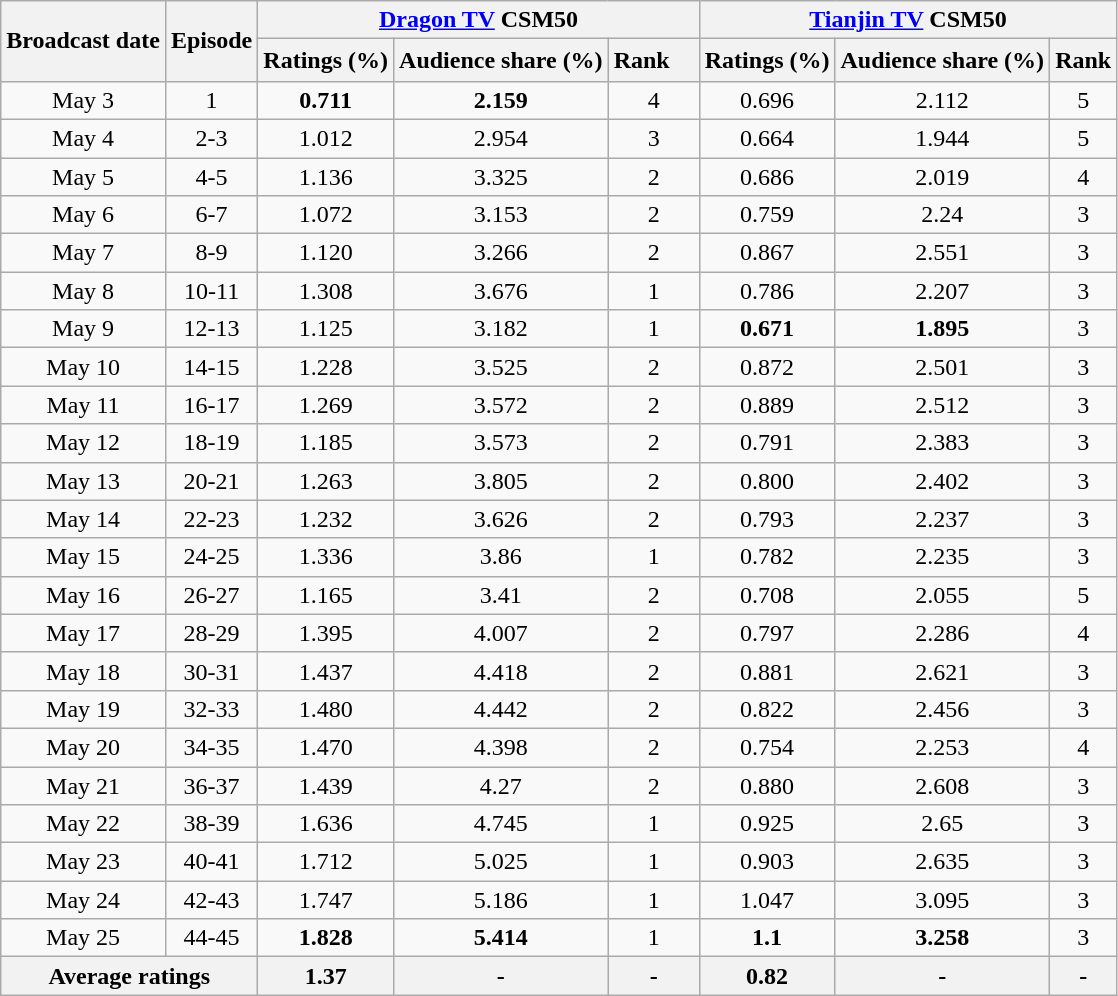<table class="wikitable sortable mw-collapsible mw-collapsed jquery-tablesorter" style="text-align:center">
<tr>
<th colspan="1" rowspan="2"><strong>Broadcast date</strong></th>
<th colspan="1" rowspan="2"><strong>Episode</strong></th>
<th colspan="3" rowspan="1"><strong><a href='#'>Dragon TV</a> CSM50</strong></th>
<th colspan="3" rowspan="1"><strong><a href='#'>Tianjin TV</a> CSM50</strong></th>
</tr>
<tr>
<th><strong>Ratings (%)</strong></th>
<th><strong>Audience share (%)</strong></th>
<th><strong>Rank　</strong></th>
<th><strong>Ratings (%)</strong></th>
<th><strong>Audience share (%)</strong></th>
<th><strong>Rank</strong></th>
</tr>
<tr>
<td>May 3</td>
<td>1</td>
<td><strong><span>0.711</span></strong></td>
<td><strong><span>2.159</span></strong></td>
<td>4</td>
<td>0.696</td>
<td>2.112</td>
<td>5</td>
</tr>
<tr>
<td>May 4</td>
<td>2-3</td>
<td>1.012</td>
<td>2.954</td>
<td>3</td>
<td>0.664</td>
<td>1.944</td>
<td>5</td>
</tr>
<tr>
<td>May 5</td>
<td>4-5</td>
<td>1.136</td>
<td>3.325</td>
<td>2</td>
<td>0.686</td>
<td>2.019</td>
<td>4</td>
</tr>
<tr>
<td>May 6</td>
<td>6-7</td>
<td>1.072</td>
<td>3.153</td>
<td>2</td>
<td>0.759</td>
<td>2.24</td>
<td>3</td>
</tr>
<tr>
<td>May 7</td>
<td>8-9</td>
<td>1.120</td>
<td>3.266</td>
<td>2</td>
<td>0.867</td>
<td>2.551</td>
<td>3</td>
</tr>
<tr>
<td>May 8</td>
<td>10-11</td>
<td>1.308</td>
<td>3.676</td>
<td>1</td>
<td>0.786</td>
<td>2.207</td>
<td>3</td>
</tr>
<tr>
<td>May 9</td>
<td>12-13</td>
<td>1.125</td>
<td>3.182</td>
<td>1</td>
<td><strong><span>0.671</span></strong></td>
<td><strong><span>1.895</span></strong></td>
<td>3</td>
</tr>
<tr>
<td>May 10</td>
<td>14-15</td>
<td>1.228</td>
<td>3.525</td>
<td>2</td>
<td>0.872</td>
<td>2.501</td>
<td>3</td>
</tr>
<tr>
<td>May 11</td>
<td>16-17</td>
<td>1.269</td>
<td>3.572</td>
<td>2</td>
<td>0.889</td>
<td>2.512</td>
<td>3</td>
</tr>
<tr>
<td>May 12</td>
<td>18-19</td>
<td>1.185</td>
<td>3.573</td>
<td>2</td>
<td>0.791</td>
<td>2.383</td>
<td>3</td>
</tr>
<tr>
<td>May 13</td>
<td>20-21</td>
<td>1.263</td>
<td>3.805</td>
<td>2</td>
<td>0.800</td>
<td>2.402</td>
<td>3</td>
</tr>
<tr>
<td>May 14</td>
<td>22-23</td>
<td>1.232</td>
<td>3.626</td>
<td>2</td>
<td>0.793</td>
<td>2.237</td>
<td>3</td>
</tr>
<tr>
<td>May 15</td>
<td>24-25</td>
<td>1.336</td>
<td>3.86</td>
<td>1</td>
<td>0.782</td>
<td>2.235</td>
<td>3</td>
</tr>
<tr>
<td>May 16</td>
<td>26-27</td>
<td>1.165</td>
<td>3.41</td>
<td>2</td>
<td>0.708</td>
<td>2.055</td>
<td>5</td>
</tr>
<tr>
<td>May 17</td>
<td>28-29</td>
<td>1.395</td>
<td>4.007</td>
<td>2</td>
<td>0.797</td>
<td>2.286</td>
<td>4</td>
</tr>
<tr>
<td>May 18</td>
<td>30-31</td>
<td>1.437</td>
<td>4.418</td>
<td>2</td>
<td>0.881</td>
<td>2.621</td>
<td>3</td>
</tr>
<tr>
<td>May 19</td>
<td>32-33</td>
<td>1.480</td>
<td>4.442</td>
<td>2</td>
<td>0.822</td>
<td>2.456</td>
<td>3</td>
</tr>
<tr>
<td>May 20</td>
<td>34-35</td>
<td>1.470</td>
<td>4.398</td>
<td>2</td>
<td>0.754</td>
<td>2.253</td>
<td>4</td>
</tr>
<tr>
<td>May 21</td>
<td>36-37</td>
<td>1.439</td>
<td>4.27</td>
<td>2</td>
<td>0.880</td>
<td>2.608</td>
<td>3</td>
</tr>
<tr>
<td>May 22</td>
<td>38-39</td>
<td>1.636</td>
<td>4.745</td>
<td>1</td>
<td>0.925</td>
<td>2.65</td>
<td>3</td>
</tr>
<tr>
<td>May 23</td>
<td>40-41</td>
<td>1.712</td>
<td>5.025</td>
<td>1</td>
<td>0.903</td>
<td>2.635</td>
<td>3</td>
</tr>
<tr>
<td>May 24</td>
<td>42-43</td>
<td>1.747</td>
<td>5.186</td>
<td>1</td>
<td>1.047</td>
<td>3.095</td>
<td>3</td>
</tr>
<tr>
<td>May 25</td>
<td>44-45</td>
<td><strong><span>1.828</span></strong></td>
<td><strong><span>5.414</span></strong></td>
<td>1</td>
<td><strong><span>1.1</span></strong></td>
<td><strong><span>3.258</span></strong></td>
<td>3</td>
</tr>
<tr>
<th colspan="2" rowspan="1"><strong>Average ratings</strong></th>
<th><strong>1.37</strong></th>
<th><strong>-</strong></th>
<th><strong>-</strong></th>
<th><strong>0.82</strong></th>
<th><strong>-</strong></th>
<th><strong>-</strong></th>
</tr>
</table>
